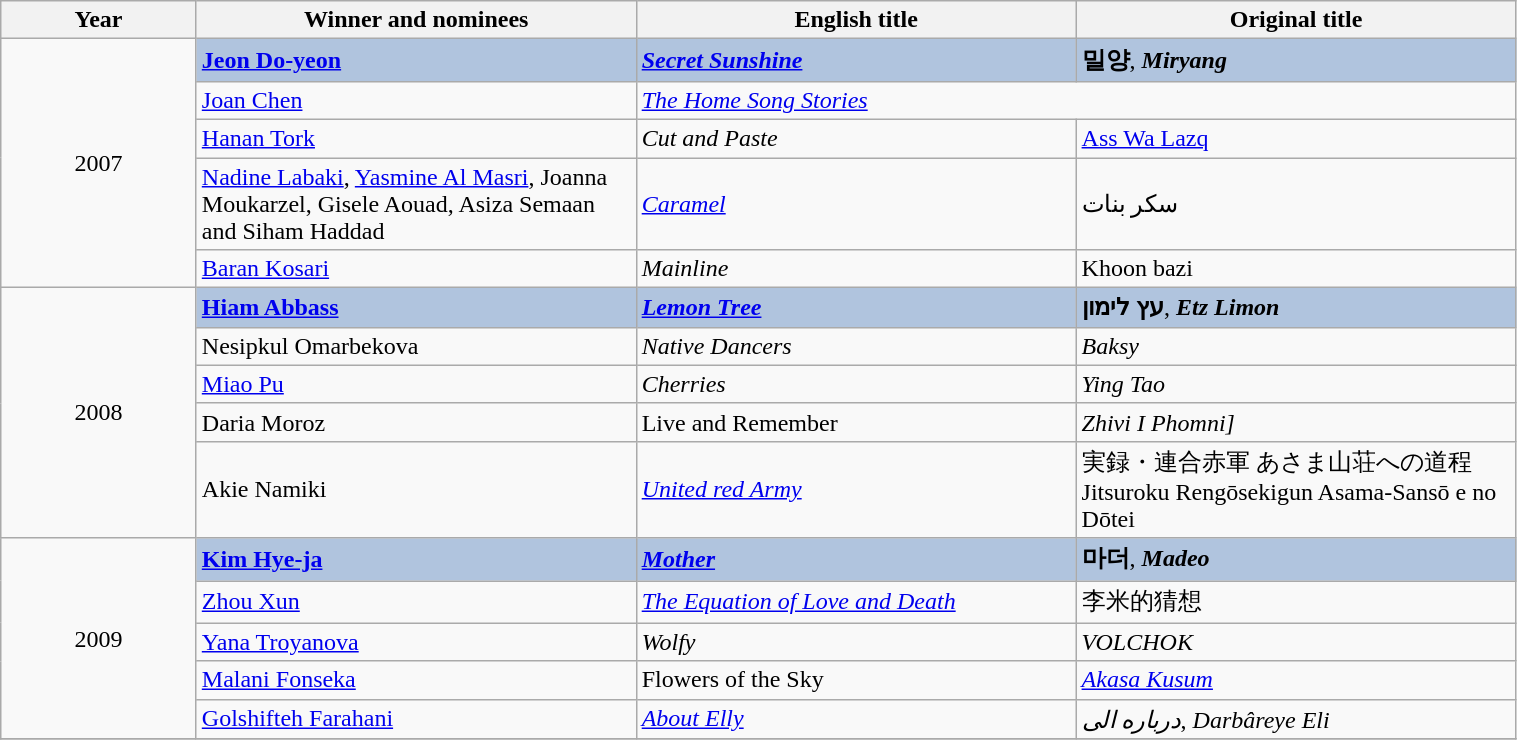<table class="wikitable" width="80%">
<tr>
<th width="8%"><strong>Year</strong></th>
<th width="18%"><strong>Winner and nominees</strong></th>
<th width="18%"><strong>English title</strong></th>
<th width="18%"><strong>Original title</strong></th>
</tr>
<tr>
<td rowspan="5" style="text-align:center;">2007</td>
<td style="background:#B0C4DE;"> <strong><a href='#'>Jeon Do-yeon</a></strong></td>
<td style="background:#B0C4DE;"><strong><em><a href='#'>Secret Sunshine</a></em></strong></td>
<td style="background:#B0C4DE;"><strong>밀양</strong>, <strong><em>Miryang</em></strong></td>
</tr>
<tr>
<td>  <a href='#'>Joan Chen</a></td>
<td colspan="2"><em><a href='#'>The Home Song Stories</a></em></td>
</tr>
<tr>
<td> <a href='#'>Hanan Tork</a></td>
<td><em>Cut and Paste</em></td>
<td><a href='#'>Ass Wa Lazq</a></td>
</tr>
<tr>
<td> <a href='#'>Nadine Labaki</a>, <a href='#'>Yasmine Al Masri</a>, Joanna Moukarzel, Gisele Aouad, Asiza Semaan and Siham Haddad</td>
<td><em><a href='#'>Caramel</a></em></td>
<td>سكر بنات</td>
</tr>
<tr>
<td> <a href='#'>Baran Kosari</a></td>
<td><em>Mainline</em></td>
<td>Khoon bazi</td>
</tr>
<tr>
<td rowspan="5" style="text-align:center;">2008</td>
<td style="background:#B0C4DE;"> <strong><a href='#'>Hiam Abbass</a></strong></td>
<td style="background:#B0C4DE;"><strong><em><a href='#'>Lemon Tree</a></em></strong></td>
<td style="background:#B0C4DE;"><strong> עץ לימון</strong>, <strong><em>Etz Limon</em></strong></td>
</tr>
<tr>
<td> Nesipkul Omarbekova</td>
<td><em>Native Dancers</em></td>
<td><em>Baksy</em></td>
</tr>
<tr>
<td> <a href='#'>Miao Pu </a></td>
<td><em>Cherries</em></td>
<td><em>Ying Tao</em></td>
</tr>
<tr>
<td> Daria Moroz</td>
<td>Live and Remember</td>
<td><em>Zhivi I Phomni]</em></td>
</tr>
<tr>
<td> Akie Namiki</td>
<td><em><a href='#'>United red Army</a></em></td>
<td>実録・連合赤軍 あさま山荘への道程 Jitsuroku Rengōsekigun Asama-Sansō e no Dōtei</td>
</tr>
<tr>
<td rowspan="5" style="text-align:center;">2009</td>
<td style="background:#B0C4DE;"> <strong><a href='#'>Kim Hye-ja</a></strong></td>
<td style="background:#B0C4DE;"><strong><em><a href='#'>Mother</a></em></strong></td>
<td style="background:#B0C4DE;"><strong> 마더</strong>, <strong><em>Madeo</em></strong></td>
</tr>
<tr>
<td> <a href='#'>Zhou Xun</a></td>
<td><em><a href='#'>The Equation of Love and Death</a></em></td>
<td>李米的猜想</td>
</tr>
<tr>
<td> <a href='#'>Yana Troyanova</a></td>
<td><em>Wolfy</em></td>
<td><em>VOLCHOK</em></td>
</tr>
<tr>
<td> <a href='#'>Malani Fonseka</a></td>
<td>Flowers of the Sky</td>
<td><em><a href='#'>Akasa Kusum</a></em></td>
</tr>
<tr>
<td> <a href='#'>Golshifteh Farahani</a></td>
<td><em><a href='#'>About Elly</a></em></td>
<td><em> درباره الی</em>,  <em>Darbâreye Eli</em></td>
</tr>
<tr>
</tr>
</table>
